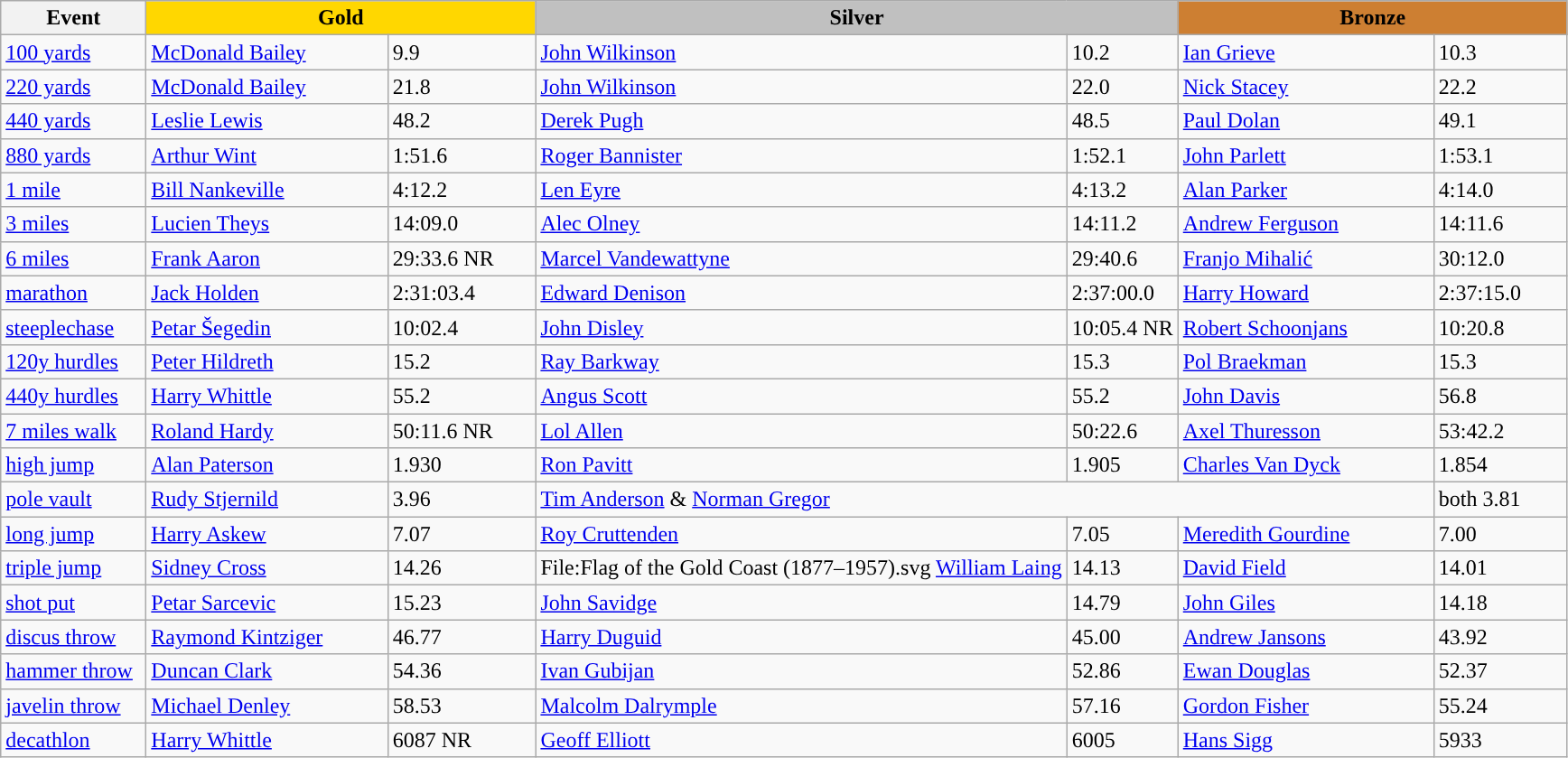<table class="wikitable" style="text-align:left">
<tr>
<th width=100>Event</th>
<th colspan="2" width="280" style="background:gold;">Gold</th>
<th colspan="2" width="280" style="background:silver;">Silver</th>
<th colspan="2" width="280" style="background:#CD7F32;">Bronze</th>
</tr>
<tr>
<td><a href='#'>100 yards</a></td>
<td><a href='#'>McDonald Bailey</a></td>
<td>9.9</td>
<td><a href='#'>John Wilkinson</a></td>
<td>10.2</td>
<td><a href='#'>Ian Grieve</a></td>
<td>10.3</td>
</tr>
<tr>
<td><a href='#'>220 yards</a></td>
<td><a href='#'>McDonald Bailey</a></td>
<td>21.8</td>
<td><a href='#'>John Wilkinson</a></td>
<td>22.0</td>
<td><a href='#'>Nick Stacey</a></td>
<td>22.2</td>
</tr>
<tr>
<td><a href='#'>440 yards</a></td>
<td><a href='#'>Leslie Lewis</a></td>
<td>48.2</td>
<td><a href='#'>Derek Pugh</a></td>
<td>48.5</td>
<td> <a href='#'>Paul Dolan</a></td>
<td>49.1</td>
</tr>
<tr>
<td><a href='#'>880 yards</a></td>
<td> <a href='#'>Arthur Wint</a></td>
<td>1:51.6</td>
<td><a href='#'>Roger Bannister</a></td>
<td>1:52.1</td>
<td><a href='#'>John Parlett</a></td>
<td>1:53.1</td>
</tr>
<tr>
<td><a href='#'>1 mile</a></td>
<td><a href='#'>Bill Nankeville</a></td>
<td>4:12.2</td>
<td><a href='#'>Len Eyre</a></td>
<td>4:13.2</td>
<td><a href='#'>Alan Parker</a></td>
<td>4:14.0</td>
</tr>
<tr>
<td><a href='#'>3 miles</a></td>
<td> <a href='#'>Lucien Theys</a></td>
<td>14:09.0</td>
<td><a href='#'>Alec Olney</a></td>
<td>14:11.2</td>
<td><a href='#'>Andrew Ferguson</a></td>
<td>14:11.6</td>
</tr>
<tr>
<td><a href='#'>6 miles</a></td>
<td><a href='#'>Frank Aaron</a></td>
<td>29:33.6 NR</td>
<td> <a href='#'>Marcel Vandewattyne</a></td>
<td>29:40.6</td>
<td> <a href='#'>Franjo Mihalić</a></td>
<td>30:12.0</td>
</tr>
<tr>
<td><a href='#'>marathon</a></td>
<td><a href='#'>Jack Holden</a></td>
<td>2:31:03.4</td>
<td><a href='#'>Edward Denison</a></td>
<td>2:37:00.0</td>
<td> <a href='#'>Harry Howard</a></td>
<td>2:37:15.0</td>
</tr>
<tr>
<td><a href='#'>steeplechase</a></td>
<td> <a href='#'>Petar Šegedin</a></td>
<td>10:02.4</td>
<td> <a href='#'>John Disley</a></td>
<td>10:05.4 NR</td>
<td> <a href='#'>Robert Schoonjans</a></td>
<td>10:20.8</td>
</tr>
<tr>
<td><a href='#'>120y hurdles</a></td>
<td><a href='#'>Peter Hildreth</a></td>
<td>15.2</td>
<td><a href='#'>Ray Barkway</a></td>
<td>15.3</td>
<td> <a href='#'>Pol Braekman</a></td>
<td>15.3</td>
</tr>
<tr>
<td><a href='#'>440y hurdles</a></td>
<td><a href='#'>Harry Whittle</a></td>
<td>55.2</td>
<td><a href='#'>Angus Scott</a></td>
<td>55.2</td>
<td><a href='#'>John Davis</a></td>
<td>56.8</td>
</tr>
<tr>
<td><a href='#'>7 miles walk</a></td>
<td><a href='#'>Roland Hardy</a></td>
<td>50:11.6 NR</td>
<td><a href='#'>Lol Allen</a></td>
<td>50:22.6</td>
<td> <a href='#'>Axel Thuresson</a></td>
<td>53:42.2</td>
</tr>
<tr>
<td><a href='#'>high jump</a></td>
<td> <a href='#'>Alan Paterson</a></td>
<td>1.930</td>
<td><a href='#'>Ron Pavitt</a></td>
<td>1.905</td>
<td> <a href='#'>Charles Van Dyck</a></td>
<td>1.854</td>
</tr>
<tr>
<td><a href='#'>pole vault</a></td>
<td> <a href='#'>Rudy Stjernild</a></td>
<td>3.96</td>
<td colspan=3><a href='#'>Tim Anderson</a> &  <a href='#'>Norman Gregor</a></td>
<td>both 3.81</td>
</tr>
<tr>
<td><a href='#'>long jump</a></td>
<td><a href='#'>Harry Askew</a></td>
<td>7.07</td>
<td><a href='#'>Roy Cruttenden</a></td>
<td>7.05</td>
<td> <a href='#'>Meredith Gourdine</a></td>
<td>7.00</td>
</tr>
<tr>
<td><a href='#'>triple jump</a></td>
<td><a href='#'>Sidney Cross</a></td>
<td>14.26</td>
<td>File:Flag of the Gold Coast (1877–1957).svg <a href='#'>William Laing</a></td>
<td>14.13</td>
<td><a href='#'>David Field</a></td>
<td>14.01</td>
</tr>
<tr>
<td><a href='#'>shot put</a></td>
<td> <a href='#'>Petar Sarcevic</a></td>
<td>15.23</td>
<td><a href='#'>John Savidge</a></td>
<td>14.79</td>
<td><a href='#'>John Giles</a></td>
<td>14.18</td>
</tr>
<tr>
<td><a href='#'>discus throw</a></td>
<td> <a href='#'>Raymond Kintziger</a></td>
<td>46.77</td>
<td> <a href='#'>Harry Duguid</a></td>
<td>45.00</td>
<td><a href='#'>Andrew Jansons</a></td>
<td>43.92</td>
</tr>
<tr>
<td><a href='#'>hammer throw</a></td>
<td> <a href='#'>Duncan Clark</a></td>
<td>54.36</td>
<td> <a href='#'>Ivan Gubijan</a></td>
<td>52.86</td>
<td> <a href='#'>Ewan Douglas</a></td>
<td>52.37</td>
</tr>
<tr>
<td><a href='#'>javelin throw</a></td>
<td><a href='#'>Michael Denley</a></td>
<td>58.53</td>
<td><a href='#'>Malcolm Dalrymple</a></td>
<td>57.16</td>
<td> <a href='#'>Gordon Fisher</a></td>
<td>55.24</td>
</tr>
<tr>
<td><a href='#'>decathlon</a></td>
<td><a href='#'>Harry Whittle</a></td>
<td>6087 NR</td>
<td><a href='#'>Geoff Elliott</a></td>
<td>6005</td>
<td> <a href='#'>Hans Sigg</a></td>
<td>5933</td>
</tr>
</table>
